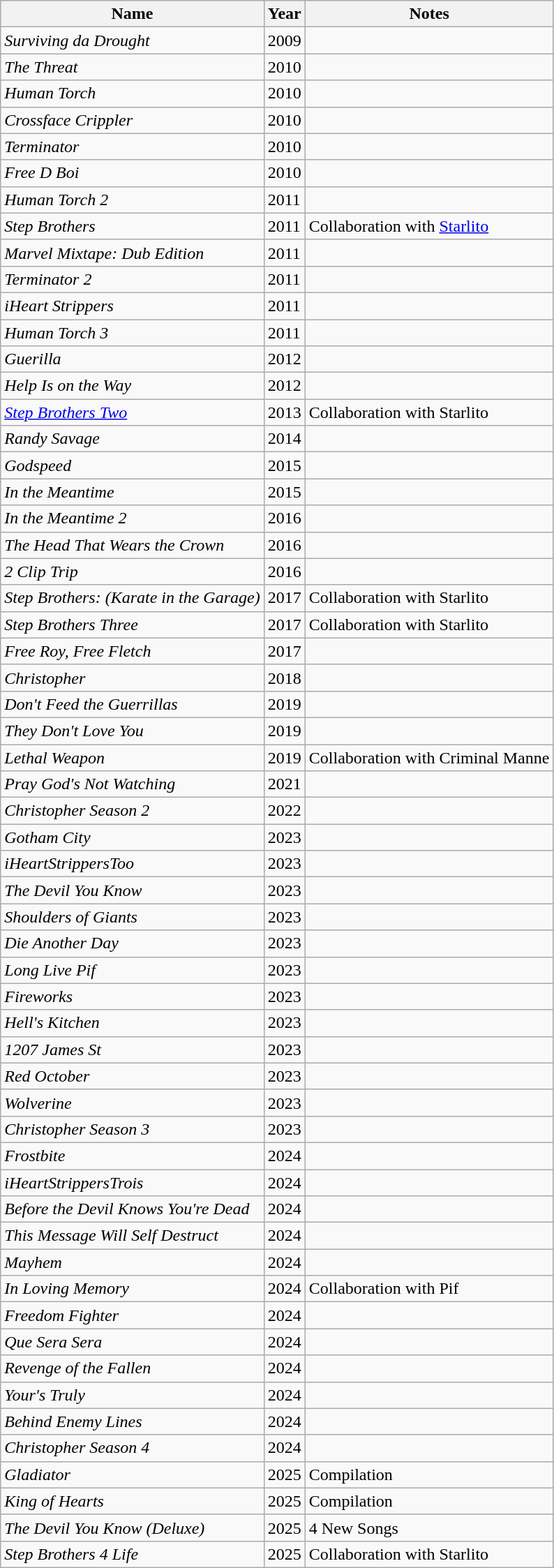<table class="wikitable">
<tr>
<th>Name</th>
<th>Year</th>
<th>Notes</th>
</tr>
<tr>
<td><em>Surviving da Drought</em></td>
<td>2009</td>
<td></td>
</tr>
<tr>
<td><em>The Threat</em></td>
<td>2010</td>
<td></td>
</tr>
<tr>
<td><em>Human Torch</em></td>
<td>2010</td>
<td></td>
</tr>
<tr>
<td><em>Crossface Crippler</em></td>
<td>2010</td>
<td></td>
</tr>
<tr>
<td><em>Terminator</em></td>
<td>2010</td>
<td></td>
</tr>
<tr>
<td><em>Free D Boi</em></td>
<td>2010</td>
<td></td>
</tr>
<tr>
<td><em>Human Torch 2</em></td>
<td>2011</td>
<td></td>
</tr>
<tr>
<td><em>Step Brothers</em></td>
<td>2011</td>
<td>Collaboration with <a href='#'>Starlito</a></td>
</tr>
<tr>
<td><em>Marvel Mixtape: Dub Edition</em></td>
<td>2011</td>
<td></td>
</tr>
<tr>
<td><em>Terminator 2</em></td>
<td>2011</td>
<td></td>
</tr>
<tr>
<td><em>iHeart Strippers</em></td>
<td>2011</td>
<td></td>
</tr>
<tr>
<td><em>Human Torch 3</em></td>
<td>2011</td>
<td></td>
</tr>
<tr>
<td><em>Guerilla</em></td>
<td>2012</td>
<td></td>
</tr>
<tr>
<td><em>Help Is on the Way</em></td>
<td>2012</td>
<td></td>
</tr>
<tr>
<td><em><a href='#'>Step Brothers Two</a></em></td>
<td>2013</td>
<td>Collaboration with Starlito</td>
</tr>
<tr>
<td><em>Randy Savage</em></td>
<td>2014</td>
<td></td>
</tr>
<tr>
<td><em>Godspeed</em></td>
<td>2015</td>
<td></td>
</tr>
<tr>
<td><em>In the Meantime</em></td>
<td>2015</td>
<td></td>
</tr>
<tr>
<td><em>In the Meantime 2</em></td>
<td>2016</td>
<td></td>
</tr>
<tr>
<td><em>The Head That Wears the Crown</em></td>
<td>2016</td>
<td></td>
</tr>
<tr>
<td><em>2 Clip Trip</em></td>
<td>2016</td>
<td></td>
</tr>
<tr>
<td><em>Step Brothers: (Karate in the Garage)</em></td>
<td>2017</td>
<td>Collaboration with Starlito</td>
</tr>
<tr>
<td><em>Step Brothers Three</em></td>
<td>2017</td>
<td>Collaboration with Starlito</td>
</tr>
<tr>
<td><em>Free Roy, Free Fletch</em></td>
<td>2017</td>
<td></td>
</tr>
<tr>
<td><em>Christopher</em></td>
<td>2018</td>
<td></td>
</tr>
<tr>
<td><em>Don't Feed the Guerrillas</em></td>
<td>2019</td>
<td></td>
</tr>
<tr>
<td><em>They Don't Love You</em></td>
<td>2019</td>
<td></td>
</tr>
<tr>
<td><em>Lethal Weapon</em></td>
<td>2019</td>
<td>Collaboration with Criminal Manne</td>
</tr>
<tr>
<td><em>Pray God's Not Watching</em></td>
<td>2021</td>
<td></td>
</tr>
<tr>
<td><em>Christopher Season 2</em></td>
<td>2022</td>
<td></td>
</tr>
<tr>
<td><em>Gotham City</em></td>
<td>2023</td>
<td></td>
</tr>
<tr>
<td><em>iHeartStrippersToo</em></td>
<td>2023</td>
<td></td>
</tr>
<tr>
<td><em>The Devil You Know</em></td>
<td>2023</td>
<td></td>
</tr>
<tr>
<td><em>Shoulders of Giants</em></td>
<td>2023</td>
<td></td>
</tr>
<tr>
<td><em>Die Another Day</em></td>
<td>2023</td>
<td></td>
</tr>
<tr>
<td><em>Long Live Pif</em></td>
<td>2023</td>
<td></td>
</tr>
<tr>
<td><em>Fireworks</em></td>
<td>2023</td>
<td></td>
</tr>
<tr>
<td><em>Hell's Kitchen</em></td>
<td>2023</td>
<td></td>
</tr>
<tr>
<td><em>1207 James St</em></td>
<td>2023</td>
<td></td>
</tr>
<tr>
<td><em>Red October</em></td>
<td>2023</td>
<td></td>
</tr>
<tr>
<td><em>Wolverine</em></td>
<td>2023</td>
<td></td>
</tr>
<tr>
<td><em>Christopher Season 3</em></td>
<td>2023</td>
<td></td>
</tr>
<tr>
<td><em>Frostbite</em></td>
<td>2024</td>
<td></td>
</tr>
<tr>
<td><em>iHeartStrippersTrois</em></td>
<td>2024</td>
<td></td>
</tr>
<tr>
<td><em>Before the Devil Knows You're Dead</em></td>
<td>2024</td>
<td></td>
</tr>
<tr>
<td><em>This Message Will Self Destruct</em></td>
<td>2024</td>
<td></td>
</tr>
<tr>
<td><em>Mayhem</em></td>
<td>2024</td>
<td></td>
</tr>
<tr>
<td><em>In Loving Memory</em></td>
<td>2024</td>
<td>Collaboration with Pif</td>
</tr>
<tr>
<td><em>Freedom Fighter</em></td>
<td>2024</td>
<td></td>
</tr>
<tr>
<td><em>Que Sera Sera</em></td>
<td>2024</td>
<td></td>
</tr>
<tr>
<td><em>Revenge of the Fallen</em></td>
<td>2024</td>
<td></td>
</tr>
<tr>
<td><em>Your's Truly</em></td>
<td>2024</td>
<td></td>
</tr>
<tr>
<td><em>Behind Enemy Lines</em></td>
<td>2024</td>
<td></td>
</tr>
<tr>
<td><em>Christopher Season 4</em></td>
<td>2024</td>
<td></td>
</tr>
<tr>
<td><em>Gladiator</em></td>
<td>2025</td>
<td>Compilation</td>
</tr>
<tr>
<td><em>King of Hearts</em></td>
<td>2025</td>
<td>Compilation</td>
</tr>
<tr>
<td><em>The Devil You Know (Deluxe)</em></td>
<td>2025</td>
<td>4 New Songs</td>
</tr>
<tr>
<td><em>Step Brothers 4 Life</em></td>
<td>2025</td>
<td>Collaboration with Starlito</td>
</tr>
</table>
